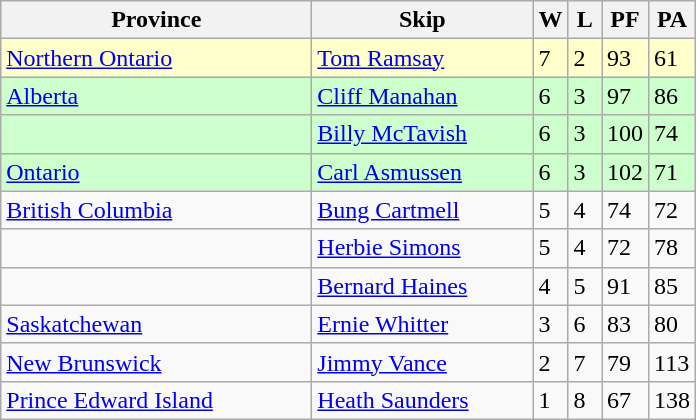<table class="wikitable">
<tr>
<th bgcolor="#efefef" width="200">Province</th>
<th bgcolor="#efefef" width="140">Skip</th>
<th bgcolor="#efefef" width="15">W</th>
<th bgcolor="#efefef" width="15">L</th>
<th bgcolor="#efefef" width="15">PF</th>
<th bgcolor="#efefef" width="15">PA</th>
</tr>
<tr bgcolor=#ffffcc>
<td><a href='#'>Northern Ontario</a></td>
<td><a href='#'>Tom Ramsay</a></td>
<td>7</td>
<td>2</td>
<td>93</td>
<td>61</td>
</tr>
<tr bgcolor=#ccffcc>
<td><a href='#'>Alberta</a></td>
<td><a href='#'>Cliff Manahan</a></td>
<td>6</td>
<td>3</td>
<td>97</td>
<td>86</td>
</tr>
<tr bgcolor=#ccffcc>
<td></td>
<td><a href='#'>Billy McTavish</a></td>
<td>6</td>
<td>3</td>
<td>100</td>
<td>74</td>
</tr>
<tr bgcolor=#ccffcc>
<td><a href='#'>Ontario</a></td>
<td><a href='#'>Carl Asmussen</a></td>
<td>6</td>
<td>3</td>
<td>102</td>
<td>71</td>
</tr>
<tr>
<td><a href='#'>British Columbia</a></td>
<td><a href='#'>Bung Cartmell</a></td>
<td>5</td>
<td>4</td>
<td>74</td>
<td>72</td>
</tr>
<tr>
<td></td>
<td><a href='#'>Herbie Simons</a></td>
<td>5</td>
<td>4</td>
<td>72</td>
<td>78</td>
</tr>
<tr>
<td></td>
<td><a href='#'>Bernard Haines</a></td>
<td>4</td>
<td>5</td>
<td>91</td>
<td>85</td>
</tr>
<tr>
<td><a href='#'>Saskatchewan</a></td>
<td><a href='#'>Ernie Whitter</a></td>
<td>3</td>
<td>6</td>
<td>83</td>
<td>80</td>
</tr>
<tr>
<td><a href='#'>New Brunswick</a></td>
<td><a href='#'>Jimmy Vance</a></td>
<td>2</td>
<td>7</td>
<td>79</td>
<td>113</td>
</tr>
<tr>
<td><a href='#'>Prince Edward Island</a></td>
<td><a href='#'>Heath Saunders</a></td>
<td>1</td>
<td>8</td>
<td>67</td>
<td>138</td>
</tr>
</table>
